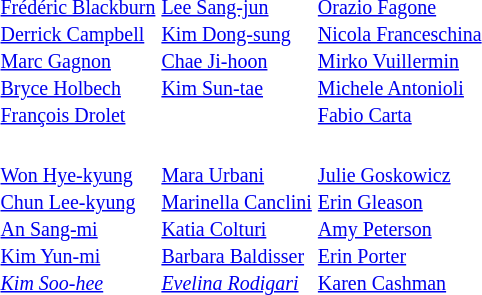<table>
<tr>
<th scope=row style="text-align:left"><br></th>
<td valign="top"><strong></strong><br><small><a href='#'>Frédéric Blackburn</a><br><a href='#'>Derrick Campbell</a><br><a href='#'>Marc Gagnon</a><br><a href='#'>Bryce Holbech</a><br><a href='#'>François Drolet</a></small></td>
<td valign="top"><strong></strong><br><small><a href='#'>Lee Sang-jun</a><br><a href='#'>Kim Dong-sung</a><br><a href='#'>Chae Ji-hoon</a><br><a href='#'>Kim Sun-tae</a></small></td>
<td valign="top"><strong></strong><br><small><a href='#'>Orazio Fagone</a><br><a href='#'>Nicola Franceschina</a><br><a href='#'>Mirko Vuillermin</a><br><a href='#'>Michele Antonioli</a><br><a href='#'>Fabio Carta</a></small></td>
</tr>
<tr>
<th scope=row style="text-align:left"><br></th>
<td valign="top"><strong></strong><br><small><a href='#'>Won Hye-kyung</a><br><a href='#'>Chun Lee-kyung</a><br><a href='#'>An Sang-mi</a><br><a href='#'>Kim Yun-mi</a><br><em><a href='#'>Kim Soo-hee</a></em></small></td>
<td valign="top"><strong></strong><br><small><a href='#'>Mara Urbani</a><br><a href='#'>Marinella Canclini</a><br><a href='#'>Katia Colturi</a><br><a href='#'>Barbara Baldisser</a><br><em><a href='#'>Evelina Rodigari</a></em></small></td>
<td valign="top"><strong></strong><br><small><a href='#'>Julie Goskowicz</a><br><a href='#'>Erin Gleason</a><br><a href='#'>Amy Peterson</a><br><a href='#'>Erin Porter</a><br><a href='#'>Karen Cashman</a></small></td>
</tr>
</table>
